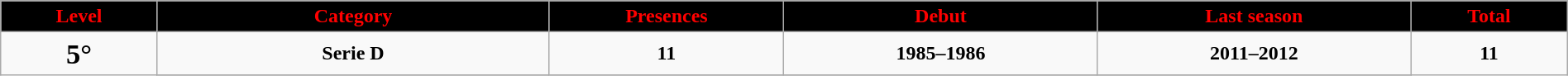<table class="wikitable" width=100% style="text-align: center;">
<tr>
<td width="10%" style="background: black; color: red"><strong>Level</strong></td>
<td width="25%" style="background: black; color: red"><strong>Category</strong></td>
<td width="15%" style="background: black; color: red"><strong>Presences</strong></td>
<td width="20%" style="background: black; color: red"><strong>Debut</strong></td>
<td width="20%" style="background: black; color: red"><strong>Last season</strong></td>
<td width="10%" style="background: black; color: red"><strong>Total</strong></td>
</tr>
<tr>
<td rowspan="5"><big><big><strong>5°</strong></big></big></td>
<td><strong>Serie D</strong></td>
<td><strong>11</strong></td>
<td><strong>1985–1986</strong></td>
<td><strong>2011–2012</strong></td>
<td rowspan="5"><strong>11</strong></td>
</tr>
<tr>
</tr>
</table>
